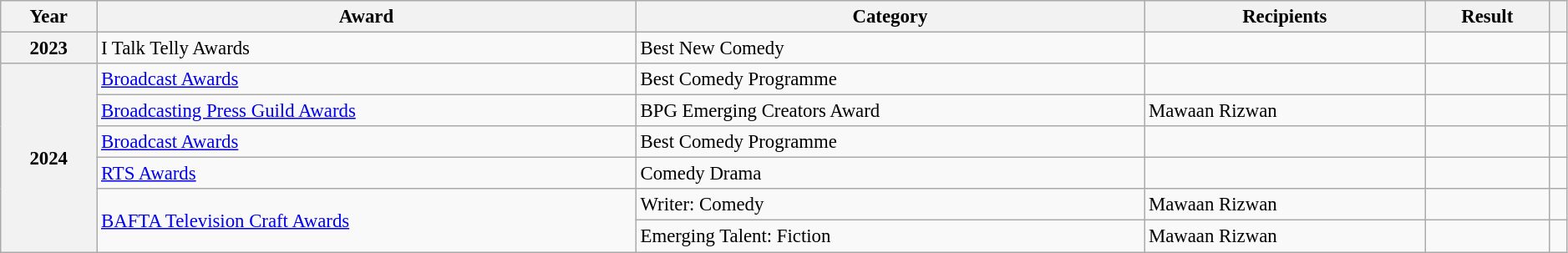<table class="wikitable sortable"  style="font-size:95%; width:99%;">
<tr style="text-align:center;">
<th scope="col">Year</th>
<th scope="col">Award</th>
<th scope="col">Category</th>
<th scope="col">Recipients</th>
<th scope="col">Result</th>
<th scope="col" class="unsortable"></th>
</tr>
<tr>
<th scope="row">2023</th>
<td>I Talk Telly Awards</td>
<td>Best New Comedy</td>
<td></td>
<td></td>
<td></td>
</tr>
<tr>
<th scope="row" rowspan="6" style="text-align: center;">2024</th>
<td><a href='#'>Broadcast Awards</a></td>
<td>Best Comedy Programme</td>
<td></td>
<td></td>
<td></td>
</tr>
<tr>
<td><a href='#'>Broadcasting Press Guild Awards</a></td>
<td>BPG Emerging Creators Award</td>
<td>Mawaan Rizwan</td>
<td></td>
<td></td>
</tr>
<tr>
<td><a href='#'>Broadcast Awards</a></td>
<td>Best Comedy Programme</td>
<td></td>
<td></td>
<td></td>
</tr>
<tr>
<td><a href='#'>RTS Awards</a></td>
<td>Comedy Drama</td>
<td></td>
<td></td>
<td></td>
</tr>
<tr>
<td rowspan="2"><a href='#'>BAFTA Television Craft Awards</a></td>
<td>Writer: Comedy</td>
<td>Mawaan Rizwan</td>
<td></td>
<td></td>
</tr>
<tr>
<td>Emerging Talent: Fiction</td>
<td>Mawaan Rizwan</td>
<td></td>
<td></td>
</tr>
</table>
